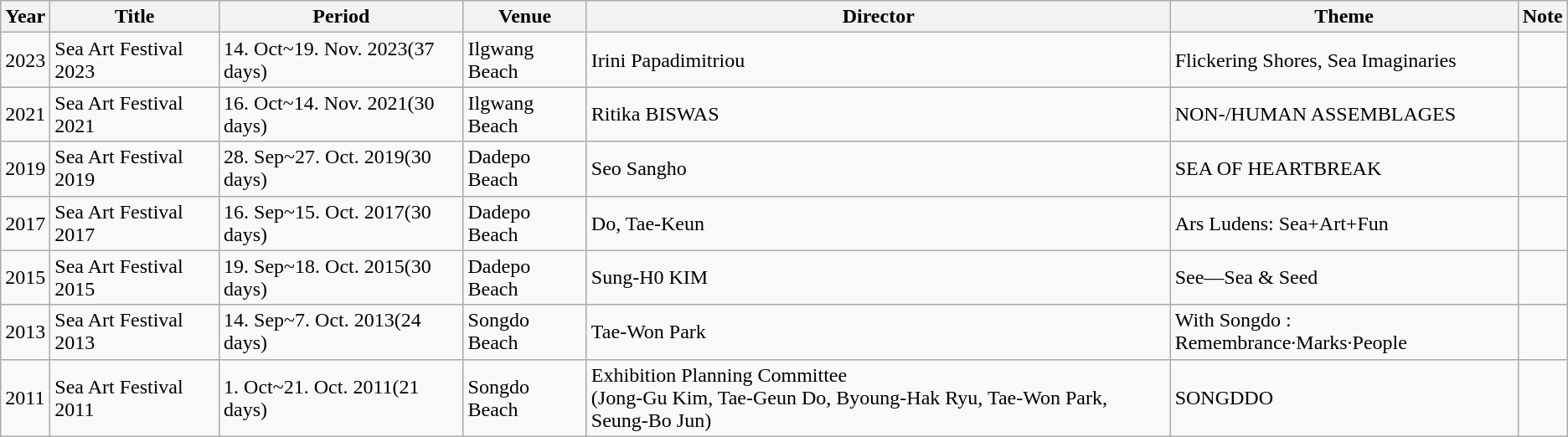<table class="wikitable">
<tr>
<th>Year</th>
<th>Title</th>
<th>Period</th>
<th>Venue</th>
<th>Director</th>
<th>Theme</th>
<th>Note</th>
</tr>
<tr>
<td>2023</td>
<td>Sea Art Festival 2023</td>
<td>14. Oct~19. Nov. 2023(37 days)</td>
<td>Ilgwang Beach</td>
<td>Irini Papadimitriou</td>
<td>Flickering Shores, Sea Imaginaries</td>
<td></td>
</tr>
<tr>
<td>2021</td>
<td>Sea Art Festival 2021</td>
<td>16. Oct~14. Nov. 2021(30 days)</td>
<td>Ilgwang Beach</td>
<td>Ritika BISWAS</td>
<td>NON-/HUMAN ASSEMBLAGES</td>
<td></td>
</tr>
<tr>
<td>2019</td>
<td>Sea Art Festival 2019</td>
<td>28. Sep~27. Oct. 2019(30 days)</td>
<td>Dadepo Beach</td>
<td>Seo Sangho</td>
<td>SEA OF HEARTBREAK</td>
<td></td>
</tr>
<tr>
<td>2017</td>
<td>Sea Art Festival 2017</td>
<td>16. Sep~15. Oct. 2017(30 days)</td>
<td>Dadepo Beach</td>
<td>Do, Tae-Keun</td>
<td>Ars Ludens: Sea+Art+Fun</td>
<td></td>
</tr>
<tr>
<td>2015</td>
<td>Sea Art Festival 2015</td>
<td>19. Sep~18. Oct. 2015(30 days)</td>
<td>Dadepo Beach</td>
<td>Sung-H0 KIM</td>
<td>See—Sea & Seed</td>
<td></td>
</tr>
<tr>
<td>2013</td>
<td>Sea Art Festival 2013</td>
<td>14. Sep~7. Oct. 2013(24 days)</td>
<td>Songdo Beach</td>
<td>Tae-Won Park</td>
<td>With Songdo : Remembrance·Marks·People</td>
<td></td>
</tr>
<tr>
<td>2011</td>
<td>Sea Art Festival 2011</td>
<td>1. Oct~21. Oct. 2011(21 days)</td>
<td>Songdo Beach</td>
<td>Exhibition Planning Committee<br>(Jong-Gu Kim, Tae-Geun Do, Byoung-Hak Ryu, Tae-Won Park, Seung-Bo Jun)</td>
<td>SONGDDO</td>
<td></td>
</tr>
</table>
